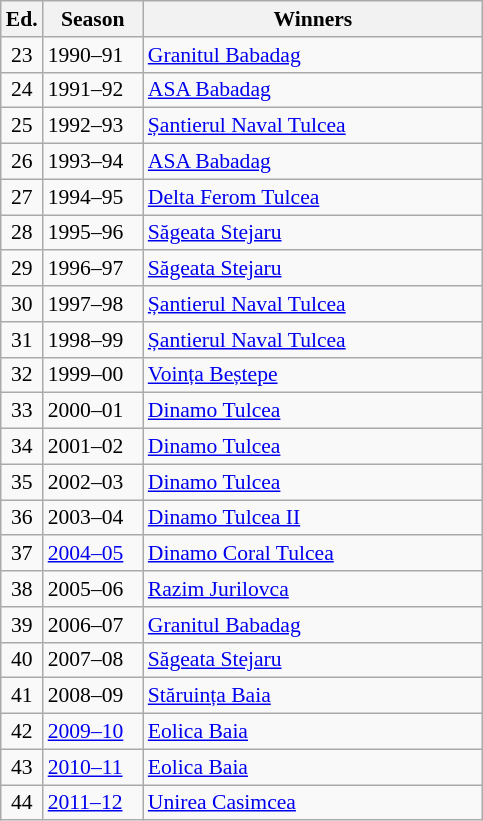<table class="wikitable" style="font-size:90%">
<tr>
<th><abbr>Ed.</abbr></th>
<th width="60">Season</th>
<th width="220">Winners</th>
</tr>
<tr>
<td align=center>23</td>
<td>1990–91</td>
<td><a href='#'>Granitul Babadag</a></td>
</tr>
<tr>
<td align=center>24</td>
<td>1991–92</td>
<td><a href='#'>ASA Babadag</a></td>
</tr>
<tr>
<td align=center>25</td>
<td>1992–93</td>
<td><a href='#'>Șantierul Naval Tulcea</a></td>
</tr>
<tr>
<td align=center>26</td>
<td>1993–94</td>
<td><a href='#'>ASA Babadag</a></td>
</tr>
<tr>
<td align=center>27</td>
<td>1994–95</td>
<td><a href='#'>Delta Ferom Tulcea</a></td>
</tr>
<tr>
<td align=center>28</td>
<td>1995–96</td>
<td><a href='#'>Săgeata Stejaru</a></td>
</tr>
<tr>
<td align=center>29</td>
<td>1996–97</td>
<td><a href='#'>Săgeata Stejaru</a></td>
</tr>
<tr>
<td align=center>30</td>
<td>1997–98</td>
<td><a href='#'>Șantierul Naval Tulcea</a></td>
</tr>
<tr>
<td align=center>31</td>
<td>1998–99</td>
<td><a href='#'>Șantierul Naval Tulcea</a></td>
</tr>
<tr>
<td align=center>32</td>
<td>1999–00</td>
<td><a href='#'>Voința Beștepe</a></td>
</tr>
<tr>
<td align=center>33</td>
<td>2000–01</td>
<td><a href='#'>Dinamo Tulcea</a></td>
</tr>
<tr>
<td align=center>34</td>
<td>2001–02</td>
<td><a href='#'>Dinamo Tulcea</a></td>
</tr>
<tr>
<td align=center>35</td>
<td>2002–03</td>
<td><a href='#'>Dinamo Tulcea</a></td>
</tr>
<tr>
<td align=center>36</td>
<td>2003–04</td>
<td><a href='#'>Dinamo Tulcea II</a></td>
</tr>
<tr>
<td align=center>37</td>
<td><a href='#'>2004–05</a></td>
<td><a href='#'>Dinamo Coral Tulcea</a></td>
</tr>
<tr>
<td align=center>38</td>
<td>2005–06</td>
<td><a href='#'>Razim Jurilovca</a></td>
</tr>
<tr>
<td align=center>39</td>
<td>2006–07</td>
<td><a href='#'>Granitul Babadag</a></td>
</tr>
<tr>
<td align=center>40</td>
<td>2007–08</td>
<td><a href='#'>Săgeata Stejaru</a></td>
</tr>
<tr>
<td align=center>41</td>
<td>2008–09</td>
<td><a href='#'>Stăruința Baia</a></td>
</tr>
<tr>
<td align=center>42</td>
<td><a href='#'>2009–10</a></td>
<td><a href='#'>Eolica Baia</a></td>
</tr>
<tr>
<td align=center>43</td>
<td><a href='#'>2010–11</a></td>
<td><a href='#'>Eolica Baia</a></td>
</tr>
<tr>
<td align=center>44</td>
<td><a href='#'>2011–12</a></td>
<td><a href='#'>Unirea Casimcea</a></td>
</tr>
</table>
